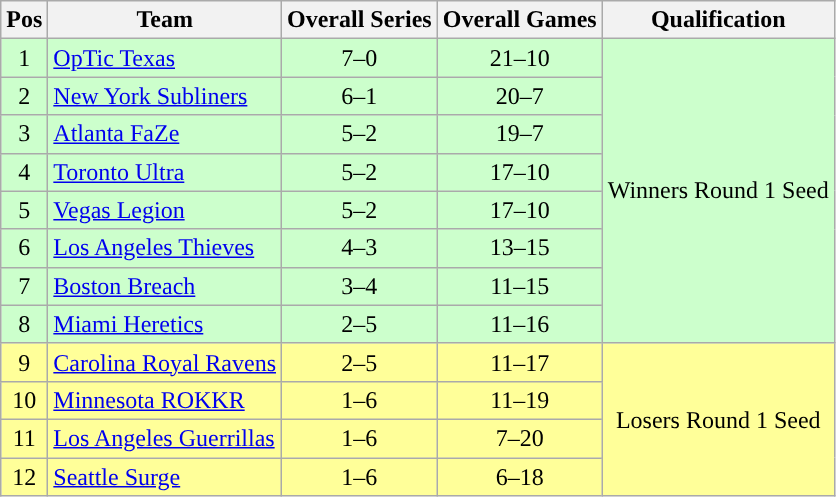<table class="wikitable" style="text-align:center">
<tr>
<th>Pos</th>
<th>Team</th>
<th>Overall Series</th>
<th>Overall Games</th>
<th>Qualification</th>
</tr>
<tr style="background:#CCFFCC">
<td>1</td>
<td style="text-align:left;"><a href='#'>OpTic Texas</a></td>
<td>7–0</td>
<td>21–10</td>
<td rowspan="8">Winners Round 1 Seed</td>
</tr>
<tr style="background:#CCFFCC">
<td>2</td>
<td style="text-align:left;"><a href='#'>New York Subliners</a></td>
<td>6–1</td>
<td>20–7</td>
</tr>
<tr style="background:#CCFFCC">
<td>3</td>
<td style="text-align:left;"><a href='#'>Atlanta FaZe</a></td>
<td>5–2</td>
<td>19–7</td>
</tr>
<tr style="background:#CCFFCC">
<td>4</td>
<td style="text-align:left;"><a href='#'>Toronto Ultra</a></td>
<td>5–2</td>
<td>17–10</td>
</tr>
<tr style="background:#CCFFCC">
<td>5</td>
<td style="text-align:left;"><a href='#'>Vegas Legion</a></td>
<td>5–2</td>
<td>17–10</td>
</tr>
<tr style="background:#CCFFCC">
<td>6</td>
<td style="text-align:left;"><a href='#'>Los Angeles Thieves</a></td>
<td>4–3</td>
<td>13–15</td>
</tr>
<tr style="background:#CCFFCC">
<td>7</td>
<td style="text-align:left;"><a href='#'>Boston Breach</a></td>
<td>3–4</td>
<td>11–15</td>
</tr>
<tr style="background:#CCFFCC">
<td>8</td>
<td style="text-align:left;"><a href='#'>Miami Heretics</a></td>
<td>2–5</td>
<td>11–16</td>
</tr>
<tr style="background:#FFFF99">
<td>9</td>
<td style="text-align:left;"><a href='#'>Carolina Royal Ravens</a></td>
<td>2–5</td>
<td>11–17</td>
<td rowspan="4">Losers Round 1 Seed</td>
</tr>
<tr style="background:#FFFF99">
<td>10</td>
<td style="text-align:left;"><a href='#'>Minnesota ROKKR</a></td>
<td>1–6</td>
<td>11–19</td>
</tr>
<tr style="background:#FFFF99">
<td>11</td>
<td style="text-align:left;"><a href='#'>Los Angeles Guerrillas</a></td>
<td>1–6</td>
<td>7–20</td>
</tr>
<tr style="background:#FFFF99">
<td>12</td>
<td style="text-align:left;"><a href='#'>Seattle Surge</a></td>
<td>1–6</td>
<td>6–18</td>
</tr>
</table>
